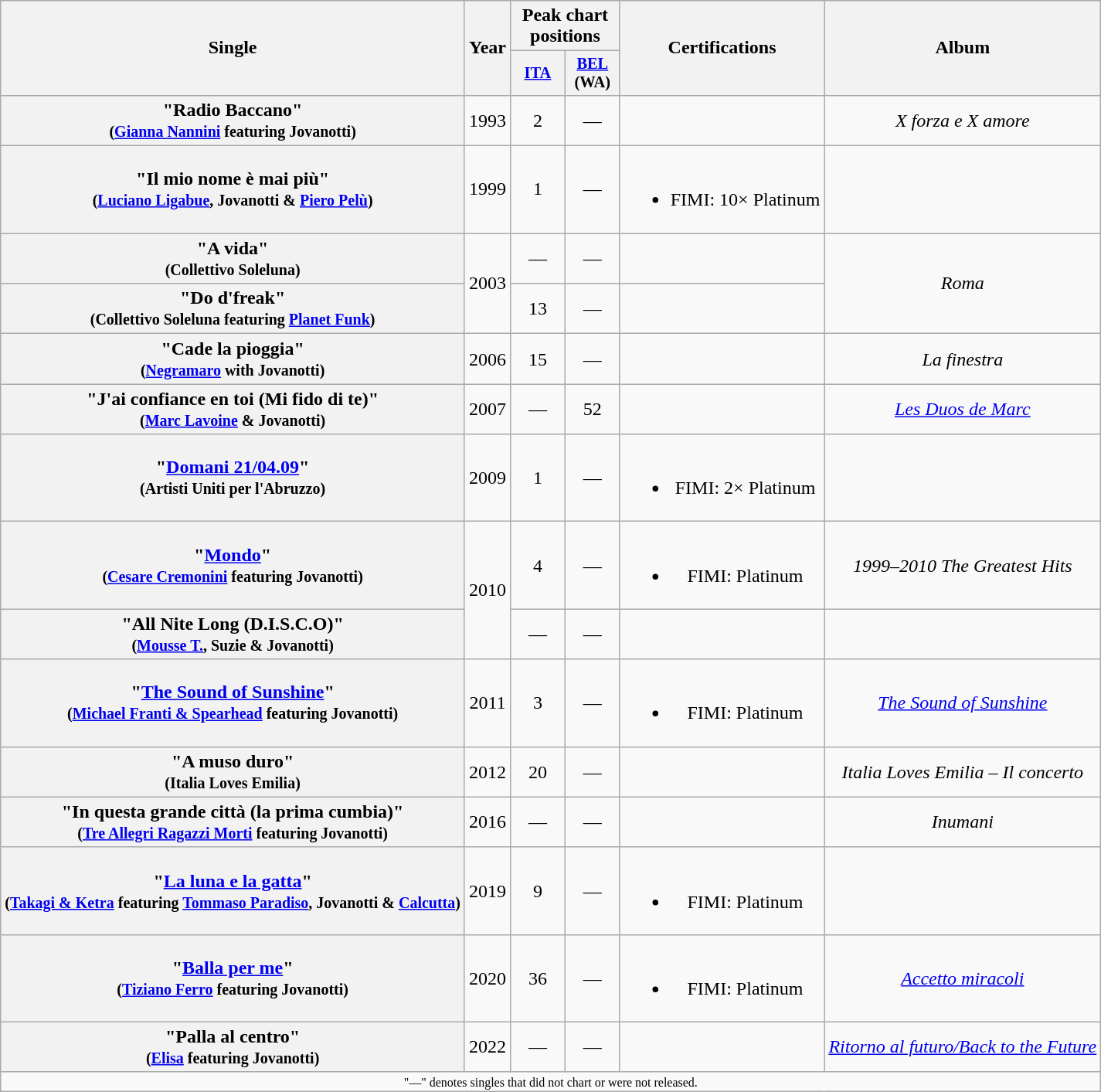<table class="wikitable plainrowheaders" style="text-align:center;" border="1">
<tr>
<th scope="col" rowspan="2">Single</th>
<th scope="col" rowspan="2">Year</th>
<th scope="col" colspan="2">Peak chart positions</th>
<th scope="col" rowspan="2">Certifications</th>
<th scope="col" rowspan="2">Album</th>
</tr>
<tr>
<th scope="col" style="width:3em;font-size:85%;"><a href='#'>ITA</a><br></th>
<th scope="col" style="width:3em;font-size:85%;"><a href='#'>BEL</a><br>(WA)<br></th>
</tr>
<tr>
<th scope="row">"Radio Baccano"<br><small>(<a href='#'>Gianna Nannini</a> featuring Jovanotti)</small></th>
<td>1993</td>
<td>2</td>
<td>—</td>
<td></td>
<td><em>X forza e X amore</em></td>
</tr>
<tr>
<th scope="row">"Il mio nome è mai più"<br><small>(<a href='#'>Luciano Ligabue</a>, Jovanotti & <a href='#'>Piero Pelù</a>)</small></th>
<td>1999</td>
<td>1</td>
<td>—</td>
<td><br><ul><li>FIMI: 10× Platinum</li></ul></td>
<td></td>
</tr>
<tr>
<th scope="row">"A vida"<br><small>(Collettivo Soleluna)</small></th>
<td rowspan="2">2003</td>
<td>—</td>
<td>—</td>
<td></td>
<td rowspan="2"><em>Roma</em></td>
</tr>
<tr>
<th scope="row">"Do d'freak"<br><small>(Collettivo Soleluna featuring <a href='#'>Planet Funk</a>)</small></th>
<td>13</td>
<td>—</td>
<td></td>
</tr>
<tr>
<th scope="row">"Cade la pioggia"<br><small>(<a href='#'>Negramaro</a> with Jovanotti)</small></th>
<td>2006</td>
<td>15</td>
<td>—</td>
<td></td>
<td><em>La finestra</em></td>
</tr>
<tr>
<th scope="row">"J'ai confiance en toi (Mi fido di te)"<br><small>(<a href='#'>Marc Lavoine</a> & Jovanotti)</small></th>
<td>2007</td>
<td>—</td>
<td>52</td>
<td></td>
<td><em><a href='#'>Les Duos de Marc</a></em></td>
</tr>
<tr>
<th scope="row">"<a href='#'>Domani 21/04.09</a>"<br><small>(Artisti Uniti per l'Abruzzo)</small></th>
<td>2009</td>
<td>1</td>
<td>—</td>
<td><br><ul><li>FIMI: 2× Platinum</li></ul></td>
<td></td>
</tr>
<tr>
<th scope="row">"<a href='#'>Mondo</a>"<br><small>(<a href='#'>Cesare Cremonini</a> featuring Jovanotti)</small></th>
<td rowspan="2">2010</td>
<td>4</td>
<td>—</td>
<td><br><ul><li>FIMI: Platinum</li></ul></td>
<td><em>1999–2010 The Greatest Hits</em></td>
</tr>
<tr>
<th scope="row">"All Nite Long (D.I.S.C.O)"<br><small>(<a href='#'>Mousse T.</a>, Suzie & Jovanotti)</small></th>
<td>—</td>
<td>—</td>
<td></td>
<td></td>
</tr>
<tr>
<th scope="row">"<a href='#'>The Sound of Sunshine</a>"<br><small>(<a href='#'>Michael Franti & Spearhead</a> featuring Jovanotti)</small></th>
<td>2011</td>
<td>3</td>
<td>—</td>
<td><br><ul><li>FIMI: Platinum</li></ul></td>
<td><em><a href='#'>The Sound of Sunshine</a></em></td>
</tr>
<tr>
<th scope="row">"A muso duro"<br><small>(Italia Loves Emilia)</small></th>
<td>2012</td>
<td>20</td>
<td>—</td>
<td></td>
<td><em>Italia Loves Emilia – Il concerto</em></td>
</tr>
<tr>
<th scope="row">"In questa grande città (la prima cumbia)"<br><small>(<a href='#'>Tre Allegri Ragazzi Morti</a> featuring Jovanotti)</small></th>
<td>2016</td>
<td>—</td>
<td>—</td>
<td></td>
<td><em>Inumani</em></td>
</tr>
<tr>
<th scope="row">"<a href='#'>La luna e la gatta</a>"<br><small>(<a href='#'>Takagi & Ketra</a> featuring <a href='#'>Tommaso Paradiso</a>, Jovanotti & <a href='#'>Calcutta</a>)</small></th>
<td>2019</td>
<td>9</td>
<td>—</td>
<td><br><ul><li>FIMI: Platinum</li></ul></td>
<td></td>
</tr>
<tr>
<th scope="row">"<a href='#'>Balla per me</a>"<br><small>(<a href='#'>Tiziano Ferro</a> featuring Jovanotti)</small></th>
<td>2020</td>
<td>36</td>
<td>—</td>
<td><br><ul><li>FIMI: Platinum</li></ul></td>
<td><em><a href='#'>Accetto miracoli</a></em></td>
</tr>
<tr>
<th scope="row">"Palla al centro"<br><small>(<a href='#'>Elisa</a> featuring Jovanotti)</small></th>
<td>2022</td>
<td>—</td>
<td>—</td>
<td></td>
<td><em><a href='#'>Ritorno al futuro/Back to the Future</a></em></td>
</tr>
<tr>
<td align="center" colspan="30" style="font-size:8pt">"—" denotes singles that did not chart or were not released.</td>
</tr>
</table>
